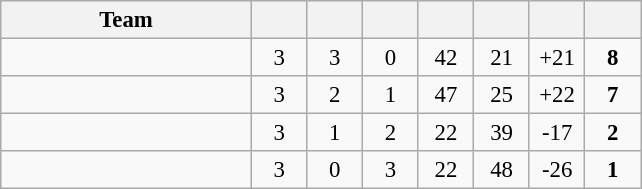<table class="wikitable" style="text-align:center;font-size:95%">
<tr>
<th width=160>Team</th>
<th width=30></th>
<th width=30></th>
<th width=30></th>
<th width=30></th>
<th width=30></th>
<th width=30></th>
<th width=30></th>
</tr>
<tr>
<td align="left"></td>
<td>3</td>
<td>3</td>
<td>0</td>
<td>42</td>
<td>21</td>
<td>+21</td>
<td><strong>8</strong></td>
</tr>
<tr>
<td align="left"></td>
<td>3</td>
<td>2</td>
<td>1</td>
<td>47</td>
<td>25</td>
<td>+22</td>
<td><strong>7</strong></td>
</tr>
<tr>
<td align="left"></td>
<td>3</td>
<td>1</td>
<td>2</td>
<td>22</td>
<td>39</td>
<td>-17</td>
<td><strong>2</strong></td>
</tr>
<tr>
<td align="left"></td>
<td>3</td>
<td>0</td>
<td>3</td>
<td>22</td>
<td>48</td>
<td>-26</td>
<td><strong>1</strong></td>
</tr>
</table>
